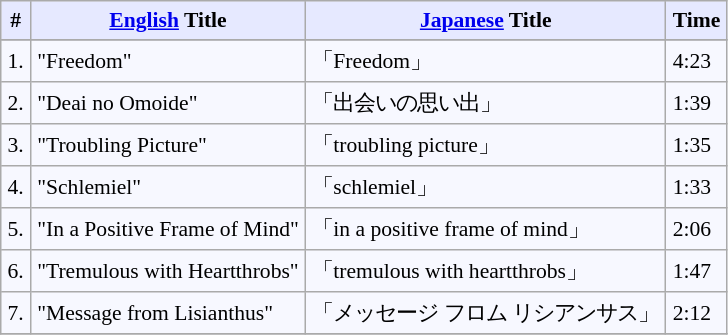<table border="" cellpadding="4" cellspacing="0" style="border: 1px #aaaaaa solid; border-collapse: collapse; padding: 0.2em; margin: 1em 1em 1em 0; background: #f7f8ff; font-size:0.9em">
<tr valign="middle" bgcolor="#e6e9ff">
<th rowspan="1">#</th>
<th rowspan="1"><a href='#'>English</a> Title</th>
<th colspan="1"><a href='#'>Japanese</a> Title</th>
<th rowspan="1">Time</th>
</tr>
<tr bgcolor="#e6e9ff">
</tr>
<tr>
<td>1.</td>
<td>"Freedom"</td>
<td>「Freedom」</td>
<td>4:23</td>
</tr>
<tr>
<td>2.</td>
<td>"Deai no Omoide"</td>
<td>「出会いの思い出」</td>
<td>1:39</td>
</tr>
<tr>
<td>3.</td>
<td>"Troubling Picture"</td>
<td>「troubling picture」</td>
<td>1:35</td>
</tr>
<tr>
<td>4.</td>
<td>"Schlemiel"</td>
<td>「schlemiel」</td>
<td>1:33</td>
</tr>
<tr>
<td>5.</td>
<td>"In a Positive Frame of Mind"</td>
<td>「in a positive frame of mind」</td>
<td>2:06</td>
</tr>
<tr>
<td>6.</td>
<td>"Tremulous with Heartthrobs"</td>
<td>「tremulous with heartthrobs」</td>
<td>1:47</td>
</tr>
<tr>
<td>7.</td>
<td>"Message from Lisianthus"</td>
<td>「メッセージ フロム リシアンサス」</td>
<td>2:12</td>
</tr>
<tr>
</tr>
</table>
